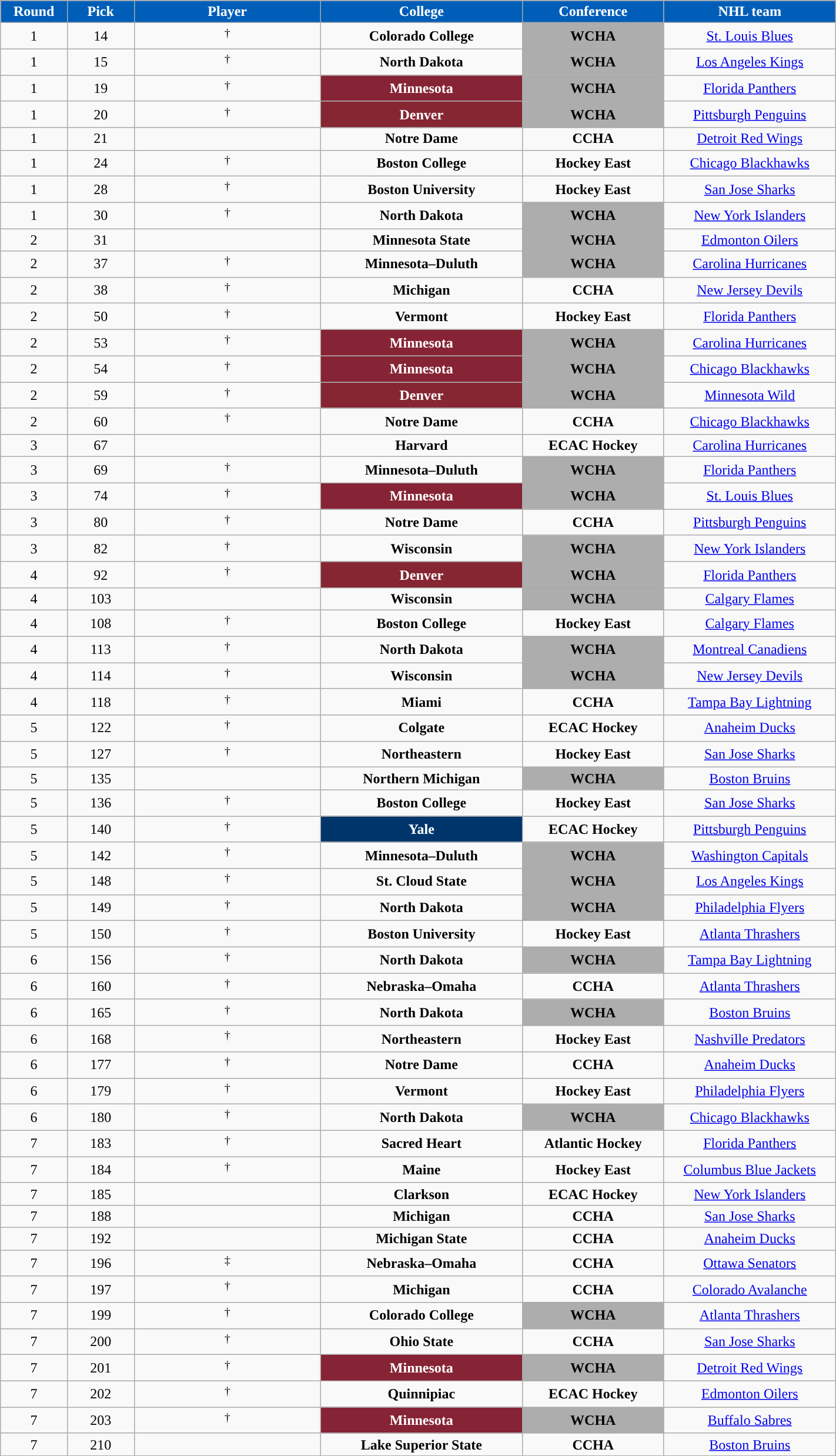<table class="wikitable sortable" width="75%">
<tr>
<th style="color:white; background-color:#005EB8; width: 4em;">Round</th>
<th style="color:white; background-color:#005EB8; width: 4em;">Pick</th>
<th style="color:white; background-color:#005EB8; width: 12em;">Player</th>
<th style="color:white; background-color:#005EB8; width: 13em;">College</th>
<th style="color:white; background-color:#005EB8; width: 9em;">Conference</th>
<th style="color:white; background-color:#005EB8; width: 11em;">NHL team</th>
</tr>
<tr align="center" bgcolor="">
<td>1</td>
<td>14</td>
<td> <sup>†</sup></td>
<td><strong>Colorado College</strong></td>
<td style="color:black; background:#ADADAD; "><strong>WCHA</strong></td>
<td><a href='#'>St. Louis Blues</a></td>
</tr>
<tr align="center" bgcolor="">
<td>1</td>
<td>15</td>
<td> <sup>†</sup></td>
<td><strong>North Dakota</strong></td>
<td style="color:black; background:#ADADAD; "><strong>WCHA</strong></td>
<td><a href='#'>Los Angeles Kings</a></td>
</tr>
<tr align="center" bgcolor="">
<td>1</td>
<td>19</td>
<td> <sup>†</sup></td>
<td style="color:white; background:#862334; "><strong>Minnesota</strong></td>
<td style="color:black; background:#ADADAD; "><strong>WCHA</strong></td>
<td><a href='#'>Florida Panthers</a></td>
</tr>
<tr align="center" bgcolor="">
<td>1</td>
<td>20</td>
<td> <sup>†</sup></td>
<td style="color:white; background:#862633; "><strong>Denver</strong></td>
<td style="color:black; background:#ADADAD; "><strong>WCHA</strong></td>
<td><a href='#'>Pittsburgh Penguins</a></td>
</tr>
<tr align="center" bgcolor="">
<td>1</td>
<td>21</td>
<td></td>
<td><strong>Notre Dame</strong></td>
<td><strong>CCHA</strong></td>
<td><a href='#'>Detroit Red Wings</a></td>
</tr>
<tr align="center" bgcolor="">
<td>1</td>
<td>24</td>
<td> <sup>†</sup></td>
<td><strong>Boston College</strong></td>
<td><strong>Hockey East</strong></td>
<td><a href='#'>Chicago Blackhawks</a></td>
</tr>
<tr align="center" bgcolor="">
<td>1</td>
<td>28</td>
<td> <sup>†</sup></td>
<td><strong>Boston University</strong></td>
<td><strong>Hockey East</strong></td>
<td><a href='#'>San Jose Sharks</a></td>
</tr>
<tr align="center" bgcolor="">
<td>1</td>
<td>30</td>
<td> <sup>†</sup></td>
<td><strong>North Dakota</strong></td>
<td style="color:black; background:#ADADAD; "><strong>WCHA</strong></td>
<td><a href='#'>New York Islanders</a></td>
</tr>
<tr align="center" bgcolor="">
<td>2</td>
<td>31</td>
<td></td>
<td><strong>Minnesota State</strong></td>
<td style="color:black; background:#ADADAD; "><strong>WCHA</strong></td>
<td><a href='#'>Edmonton Oilers</a></td>
</tr>
<tr align="center" bgcolor="">
<td>2</td>
<td>37</td>
<td> <sup>†</sup></td>
<td><strong>Minnesota–Duluth</strong></td>
<td style="color:black; background:#ADADAD; "><strong>WCHA</strong></td>
<td><a href='#'>Carolina Hurricanes</a></td>
</tr>
<tr align="center" bgcolor="">
<td>2</td>
<td>38</td>
<td> <sup>†</sup></td>
<td><strong>Michigan</strong></td>
<td><strong>CCHA</strong></td>
<td><a href='#'>New Jersey Devils</a></td>
</tr>
<tr align="center" bgcolor="">
<td>2</td>
<td>50</td>
<td> <sup>†</sup></td>
<td><strong>Vermont</strong></td>
<td><strong>Hockey East</strong></td>
<td><a href='#'>Florida Panthers</a></td>
</tr>
<tr align="center" bgcolor="">
<td>2</td>
<td>53</td>
<td> <sup>†</sup></td>
<td style="color:white; background:#862334; "><strong>Minnesota</strong></td>
<td style="color:black; background:#ADADAD; "><strong>WCHA</strong></td>
<td><a href='#'>Carolina Hurricanes</a></td>
</tr>
<tr align="center" bgcolor="">
<td>2</td>
<td>54</td>
<td> <sup>†</sup></td>
<td style="color:white; background:#862334; "><strong>Minnesota</strong></td>
<td style="color:black; background:#ADADAD; "><strong>WCHA</strong></td>
<td><a href='#'>Chicago Blackhawks</a></td>
</tr>
<tr align="center" bgcolor="">
<td>2</td>
<td>59</td>
<td> <sup>†</sup></td>
<td style="color:white; background:#862633; "><strong>Denver</strong></td>
<td style="color:black; background:#ADADAD; "><strong>WCHA</strong></td>
<td><a href='#'>Minnesota Wild</a></td>
</tr>
<tr align="center" bgcolor="">
<td>2</td>
<td>60</td>
<td> <sup>†</sup></td>
<td><strong>Notre Dame</strong></td>
<td><strong>CCHA</strong></td>
<td><a href='#'>Chicago Blackhawks</a></td>
</tr>
<tr align="center" bgcolor="">
<td>3</td>
<td>67</td>
<td></td>
<td><strong>Harvard</strong></td>
<td><strong>ECAC Hockey</strong></td>
<td><a href='#'>Carolina Hurricanes</a></td>
</tr>
<tr align="center" bgcolor="">
<td>3</td>
<td>69</td>
<td> <sup>†</sup></td>
<td><strong>Minnesota–Duluth</strong></td>
<td style="color:black; background:#ADADAD; "><strong>WCHA</strong></td>
<td><a href='#'>Florida Panthers</a></td>
</tr>
<tr align="center" bgcolor="">
<td>3</td>
<td>74</td>
<td> <sup>†</sup></td>
<td style="color:white; background:#862334; "><strong>Minnesota</strong></td>
<td style="color:black; background:#ADADAD; "><strong>WCHA</strong></td>
<td><a href='#'>St. Louis Blues</a></td>
</tr>
<tr align="center" bgcolor="">
<td>3</td>
<td>80</td>
<td> <sup>†</sup></td>
<td><strong>Notre Dame</strong></td>
<td><strong>CCHA</strong></td>
<td><a href='#'>Pittsburgh Penguins</a></td>
</tr>
<tr align="center" bgcolor="">
<td>3</td>
<td>82</td>
<td> <sup>†</sup></td>
<td><strong>Wisconsin</strong></td>
<td style="color:black; background:#ADADAD; "><strong>WCHA</strong></td>
<td><a href='#'>New York Islanders</a></td>
</tr>
<tr align="center" bgcolor="">
<td>4</td>
<td>92</td>
<td> <sup>†</sup></td>
<td style="color:white; background:#862633; "><strong>Denver</strong></td>
<td style="color:black; background:#ADADAD; "><strong>WCHA</strong></td>
<td><a href='#'>Florida Panthers</a></td>
</tr>
<tr align="center" bgcolor="">
<td>4</td>
<td>103</td>
<td></td>
<td><strong>Wisconsin</strong></td>
<td style="color:black; background:#ADADAD; "><strong>WCHA</strong></td>
<td><a href='#'>Calgary Flames</a></td>
</tr>
<tr align="center" bgcolor="">
<td>4</td>
<td>108</td>
<td> <sup>†</sup></td>
<td><strong>Boston College</strong></td>
<td><strong>Hockey East</strong></td>
<td><a href='#'>Calgary Flames</a></td>
</tr>
<tr align="center" bgcolor="">
<td>4</td>
<td>113</td>
<td> <sup>†</sup></td>
<td><strong>North Dakota</strong></td>
<td style="color:black; background:#ADADAD; "><strong>WCHA</strong></td>
<td><a href='#'>Montreal Canadiens</a></td>
</tr>
<tr align="center" bgcolor="">
<td>4</td>
<td>114</td>
<td> <sup>†</sup></td>
<td><strong>Wisconsin</strong></td>
<td style="color:black; background:#ADADAD; "><strong>WCHA</strong></td>
<td><a href='#'>New Jersey Devils</a></td>
</tr>
<tr align="center" bgcolor="">
<td>4</td>
<td>118</td>
<td> <sup>†</sup></td>
<td><strong>Miami</strong></td>
<td><strong>CCHA</strong></td>
<td><a href='#'>Tampa Bay Lightning</a></td>
</tr>
<tr align="center" bgcolor="">
<td>5</td>
<td>122</td>
<td> <sup>†</sup></td>
<td><strong>Colgate</strong></td>
<td><strong>ECAC Hockey</strong></td>
<td><a href='#'>Anaheim Ducks</a></td>
</tr>
<tr align="center" bgcolor="">
<td>5</td>
<td>127</td>
<td> <sup>†</sup></td>
<td><strong>Northeastern</strong></td>
<td><strong>Hockey East</strong></td>
<td><a href='#'>San Jose Sharks</a></td>
</tr>
<tr align="center" bgcolor="">
<td>5</td>
<td>135</td>
<td></td>
<td><strong>Northern Michigan</strong></td>
<td style="color:black; background:#ADADAD; "><strong>WCHA</strong></td>
<td><a href='#'>Boston Bruins</a></td>
</tr>
<tr align="center" bgcolor="">
<td>5</td>
<td>136</td>
<td> <sup>†</sup></td>
<td><strong>Boston College</strong></td>
<td><strong>Hockey East</strong></td>
<td><a href='#'>San Jose Sharks</a></td>
</tr>
<tr align="center" bgcolor="">
<td>5</td>
<td>140</td>
<td> <sup>†</sup></td>
<td style="color:white; background:#00356B"><strong>Yale</strong></td>
<td><strong>ECAC Hockey</strong></td>
<td><a href='#'>Pittsburgh Penguins</a></td>
</tr>
<tr align="center" bgcolor="">
<td>5</td>
<td>142</td>
<td> <sup>†</sup></td>
<td><strong>Minnesota–Duluth</strong></td>
<td style="color:black; background:#ADADAD; "><strong>WCHA</strong></td>
<td><a href='#'>Washington Capitals</a></td>
</tr>
<tr align="center" bgcolor="">
<td>5</td>
<td>148</td>
<td> <sup>†</sup></td>
<td><strong>St. Cloud State</strong></td>
<td style="color:black; background:#ADADAD; "><strong>WCHA</strong></td>
<td><a href='#'>Los Angeles Kings</a></td>
</tr>
<tr align="center" bgcolor="">
<td>5</td>
<td>149</td>
<td> <sup>†</sup></td>
<td><strong>North Dakota</strong></td>
<td style="color:black; background:#ADADAD; "><strong>WCHA</strong></td>
<td><a href='#'>Philadelphia Flyers</a></td>
</tr>
<tr align="center" bgcolor="">
<td>5</td>
<td>150</td>
<td> <sup>†</sup></td>
<td><strong>Boston University</strong></td>
<td><strong>Hockey East</strong></td>
<td><a href='#'>Atlanta Thrashers</a></td>
</tr>
<tr align="center" bgcolor="">
<td>6</td>
<td>156</td>
<td> <sup>†</sup></td>
<td><strong>North Dakota</strong></td>
<td style="color:black; background:#ADADAD; "><strong>WCHA</strong></td>
<td><a href='#'>Tampa Bay Lightning</a></td>
</tr>
<tr align="center" bgcolor="">
<td>6</td>
<td>160</td>
<td> <sup>†</sup></td>
<td><strong>Nebraska–Omaha</strong></td>
<td><strong>CCHA</strong></td>
<td><a href='#'>Atlanta Thrashers</a></td>
</tr>
<tr align="center" bgcolor="">
<td>6</td>
<td>165</td>
<td> <sup>†</sup></td>
<td><strong>North Dakota</strong></td>
<td style="color:black; background:#ADADAD; "><strong>WCHA</strong></td>
<td><a href='#'>Boston Bruins</a></td>
</tr>
<tr align="center" bgcolor="">
<td>6</td>
<td>168</td>
<td> <sup>†</sup></td>
<td><strong>Northeastern</strong></td>
<td><strong>Hockey East</strong></td>
<td><a href='#'>Nashville Predators</a></td>
</tr>
<tr align="center" bgcolor="">
<td>6</td>
<td>177</td>
<td> <sup>†</sup></td>
<td><strong>Notre Dame</strong></td>
<td><strong>CCHA</strong></td>
<td><a href='#'>Anaheim Ducks</a></td>
</tr>
<tr align="center" bgcolor="">
<td>6</td>
<td>179</td>
<td> <sup>†</sup></td>
<td><strong>Vermont</strong></td>
<td><strong>Hockey East</strong></td>
<td><a href='#'>Philadelphia Flyers</a></td>
</tr>
<tr align="center" bgcolor="">
<td>6</td>
<td>180</td>
<td> <sup>†</sup></td>
<td><strong>North Dakota</strong></td>
<td style="color:black; background:#ADADAD; "><strong>WCHA</strong></td>
<td><a href='#'>Chicago Blackhawks</a></td>
</tr>
<tr align="center" bgcolor="">
<td>7</td>
<td>183</td>
<td> <sup>†</sup></td>
<td><strong>Sacred Heart</strong></td>
<td><strong>Atlantic Hockey</strong></td>
<td><a href='#'>Florida Panthers</a></td>
</tr>
<tr align="center" bgcolor="">
<td>7</td>
<td>184</td>
<td> <sup>†</sup></td>
<td><strong>Maine</strong></td>
<td><strong>Hockey East</strong></td>
<td><a href='#'>Columbus Blue Jackets</a></td>
</tr>
<tr align="center" bgcolor="">
<td>7</td>
<td>185</td>
<td></td>
<td><strong>Clarkson</strong></td>
<td><strong>ECAC Hockey</strong></td>
<td><a href='#'>New York Islanders</a></td>
</tr>
<tr align="center" bgcolor="">
<td>7</td>
<td>188</td>
<td></td>
<td><strong>Michigan</strong></td>
<td><strong>CCHA</strong></td>
<td><a href='#'>San Jose Sharks</a></td>
</tr>
<tr align="center" bgcolor="">
<td>7</td>
<td>192</td>
<td></td>
<td><strong>Michigan State</strong></td>
<td><strong>CCHA</strong></td>
<td><a href='#'>Anaheim Ducks</a></td>
</tr>
<tr align="center" bgcolor="">
<td>7</td>
<td>196</td>
<td> <sup>‡</sup></td>
<td><strong>Nebraska–Omaha</strong></td>
<td><strong>CCHA</strong></td>
<td><a href='#'>Ottawa Senators</a></td>
</tr>
<tr align="center" bgcolor="">
<td>7</td>
<td>197</td>
<td> <sup>†</sup></td>
<td><strong>Michigan</strong></td>
<td><strong>CCHA</strong></td>
<td><a href='#'>Colorado Avalanche</a></td>
</tr>
<tr align="center" bgcolor="">
<td>7</td>
<td>199</td>
<td> <sup>†</sup></td>
<td><strong>Colorado College</strong></td>
<td style="color:black; background:#ADADAD; "><strong>WCHA</strong></td>
<td><a href='#'>Atlanta Thrashers</a></td>
</tr>
<tr align="center" bgcolor="">
<td>7</td>
<td>200</td>
<td> <sup>†</sup></td>
<td><strong>Ohio State</strong></td>
<td><strong>CCHA</strong></td>
<td><a href='#'>San Jose Sharks</a></td>
</tr>
<tr align="center" bgcolor="">
<td>7</td>
<td>201</td>
<td> <sup>†</sup></td>
<td style="color:white; background:#862334; "><strong>Minnesota</strong></td>
<td style="color:black; background:#ADADAD; "><strong>WCHA</strong></td>
<td><a href='#'>Detroit Red Wings</a></td>
</tr>
<tr align="center" bgcolor="">
<td>7</td>
<td>202</td>
<td> <sup>†</sup></td>
<td><strong>Quinnipiac</strong></td>
<td><strong>ECAC Hockey</strong></td>
<td><a href='#'>Edmonton Oilers</a></td>
</tr>
<tr align="center" bgcolor="">
<td>7</td>
<td>203</td>
<td> <sup>†</sup></td>
<td style="color:white; background:#862334; "><strong>Minnesota</strong></td>
<td style="color:black; background:#ADADAD; "><strong>WCHA</strong></td>
<td><a href='#'>Buffalo Sabres</a></td>
</tr>
<tr align="center" bgcolor="">
<td>7</td>
<td>210</td>
<td></td>
<td><strong>Lake Superior State</strong></td>
<td><strong>CCHA</strong></td>
<td><a href='#'>Boston Bruins</a></td>
</tr>
</table>
